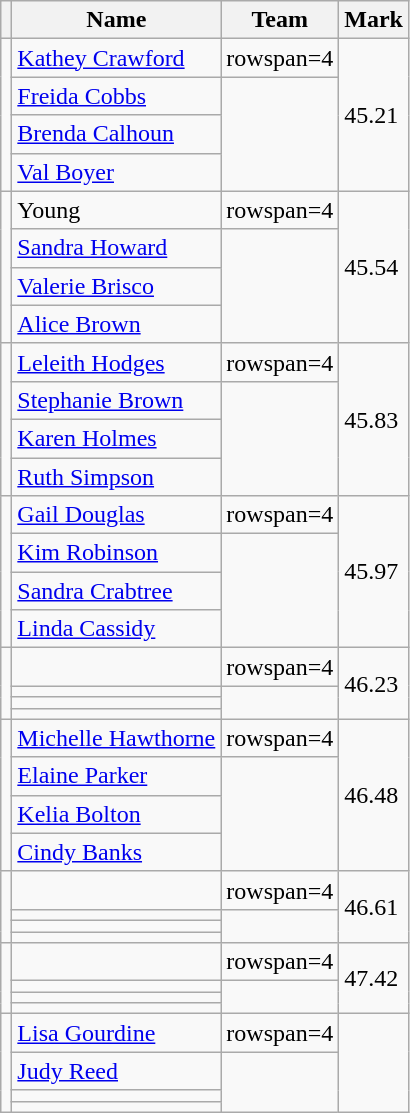<table class=wikitable>
<tr>
<th></th>
<th>Name</th>
<th>Team</th>
<th>Mark</th>
</tr>
<tr>
<td rowspan=4></td>
<td><a href='#'>Kathey Crawford</a></td>
<td>rowspan=4 </td>
<td rowspan=4>45.21</td>
</tr>
<tr>
<td><a href='#'>Freida Cobbs</a></td>
</tr>
<tr>
<td><a href='#'>Brenda Calhoun</a></td>
</tr>
<tr>
<td><a href='#'>Val Boyer</a></td>
</tr>
<tr>
<td rowspan=4></td>
<td>Young</td>
<td>rowspan=4 </td>
<td rowspan=4>45.54</td>
</tr>
<tr>
<td><a href='#'>Sandra Howard</a></td>
</tr>
<tr>
<td><a href='#'>Valerie Brisco</a></td>
</tr>
<tr>
<td><a href='#'>Alice Brown</a></td>
</tr>
<tr>
<td rowspan=4></td>
<td><a href='#'>Leleith Hodges</a></td>
<td>rowspan=4 </td>
<td rowspan=4>45.83</td>
</tr>
<tr>
<td><a href='#'>Stephanie Brown</a></td>
</tr>
<tr>
<td><a href='#'>Karen Holmes</a></td>
</tr>
<tr>
<td><a href='#'>Ruth Simpson</a></td>
</tr>
<tr>
<td rowspan=4></td>
<td><a href='#'>Gail Douglas</a></td>
<td>rowspan=4 </td>
<td rowspan=4>45.97</td>
</tr>
<tr>
<td><a href='#'>Kim Robinson</a></td>
</tr>
<tr>
<td><a href='#'>Sandra Crabtree</a></td>
</tr>
<tr>
<td><a href='#'>Linda Cassidy</a></td>
</tr>
<tr>
<td rowspan=4></td>
<td></td>
<td>rowspan=4 </td>
<td rowspan=4>46.23</td>
</tr>
<tr>
<td></td>
</tr>
<tr>
<td></td>
</tr>
<tr>
<td></td>
</tr>
<tr>
<td rowspan=4></td>
<td><a href='#'>Michelle Hawthorne</a></td>
<td>rowspan=4 </td>
<td rowspan=4>46.48</td>
</tr>
<tr>
<td><a href='#'>Elaine Parker</a></td>
</tr>
<tr>
<td><a href='#'>Kelia Bolton</a></td>
</tr>
<tr>
<td><a href='#'>Cindy Banks</a></td>
</tr>
<tr>
<td rowspan=4></td>
<td></td>
<td>rowspan=4 </td>
<td rowspan=4>46.61</td>
</tr>
<tr>
<td></td>
</tr>
<tr>
<td></td>
</tr>
<tr>
<td></td>
</tr>
<tr>
<td rowspan=4></td>
<td></td>
<td>rowspan=4 </td>
<td rowspan=4>47.42</td>
</tr>
<tr>
<td></td>
</tr>
<tr>
<td></td>
</tr>
<tr>
<td></td>
</tr>
<tr>
<td rowspan=4></td>
<td><a href='#'>Lisa Gourdine</a></td>
<td>rowspan=4 </td>
<td rowspan=4></td>
</tr>
<tr>
<td><a href='#'>Judy Reed</a></td>
</tr>
<tr>
<td></td>
</tr>
<tr>
<td></td>
</tr>
</table>
